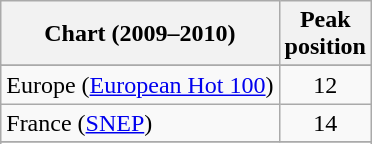<table class="wikitable sortable">
<tr>
<th>Chart (2009–2010)</th>
<th>Peak<br>position</th>
</tr>
<tr>
</tr>
<tr>
</tr>
<tr>
</tr>
<tr>
</tr>
<tr>
</tr>
<tr>
</tr>
<tr>
<td>Europe (<a href='#'>European Hot 100</a>)</td>
<td style="text-align:center;">12</td>
</tr>
<tr>
<td>France (<a href='#'>SNEP</a>)</td>
<td style="text-align:center;">14</td>
</tr>
<tr>
</tr>
<tr>
</tr>
<tr>
</tr>
<tr>
</tr>
<tr>
</tr>
<tr>
</tr>
<tr>
</tr>
<tr>
</tr>
<tr>
</tr>
<tr>
</tr>
<tr>
</tr>
<tr>
</tr>
<tr>
</tr>
<tr>
</tr>
</table>
